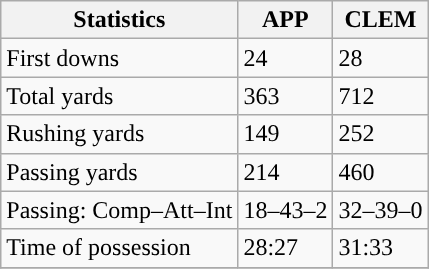<table class="wikitable" style="float: left;">
<tr>
<th>Statistics</th>
<th>APP</th>
<th>CLEM</th>
</tr>
<tr>
<td>First downs</td>
<td>24</td>
<td>28</td>
</tr>
<tr>
<td>Total yards</td>
<td>363</td>
<td>712</td>
</tr>
<tr>
<td>Rushing yards</td>
<td>149</td>
<td>252</td>
</tr>
<tr>
<td>Passing yards</td>
<td>214</td>
<td>460</td>
</tr>
<tr>
<td>Passing: Comp–Att–Int</td>
<td>18–43–2</td>
<td>32–39–0</td>
</tr>
<tr>
<td>Time of possession</td>
<td>28:27</td>
<td>31:33</td>
</tr>
<tr>
</tr>
</table>
